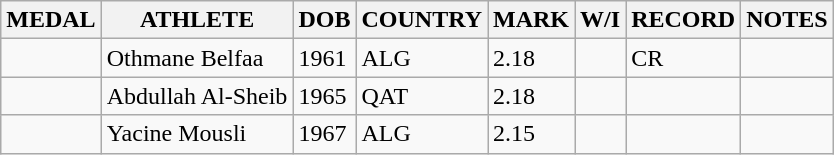<table class="wikitable">
<tr>
<th>MEDAL</th>
<th>ATHLETE</th>
<th>DOB</th>
<th>COUNTRY</th>
<th>MARK</th>
<th>W/I</th>
<th>RECORD</th>
<th>NOTES</th>
</tr>
<tr>
<td></td>
<td>Othmane Belfaa</td>
<td>1961</td>
<td>ALG</td>
<td>2.18</td>
<td></td>
<td>CR</td>
<td></td>
</tr>
<tr>
<td></td>
<td>Abdullah Al-Sheib</td>
<td>1965</td>
<td>QAT</td>
<td>2.18</td>
<td></td>
<td></td>
<td></td>
</tr>
<tr>
<td></td>
<td>Yacine Mousli</td>
<td>1967</td>
<td>ALG</td>
<td>2.15</td>
<td></td>
<td></td>
<td></td>
</tr>
</table>
